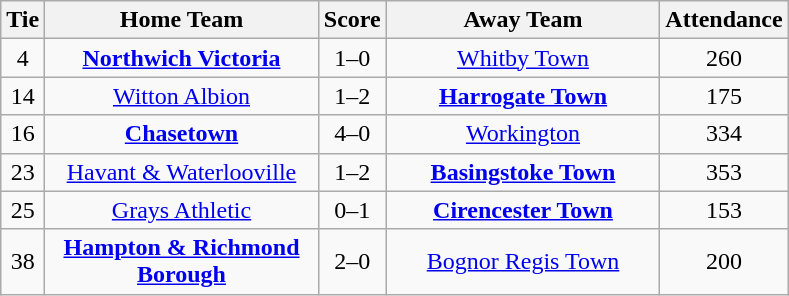<table class="wikitable" style="text-align:center;">
<tr>
<th width=20>Tie</th>
<th width=175>Home Team</th>
<th width=20>Score</th>
<th width=175>Away Team</th>
<th width=20>Attendance</th>
</tr>
<tr>
<td>4</td>
<td><strong><a href='#'>Northwich Victoria</a></strong></td>
<td>1–0</td>
<td><a href='#'>Whitby Town</a></td>
<td>260</td>
</tr>
<tr>
<td>14</td>
<td><a href='#'>Witton Albion</a></td>
<td>1–2</td>
<td><strong><a href='#'>Harrogate Town</a></strong></td>
<td>175</td>
</tr>
<tr>
<td>16</td>
<td><strong><a href='#'>Chasetown</a></strong></td>
<td>4–0</td>
<td><a href='#'>Workington</a></td>
<td>334</td>
</tr>
<tr>
<td>23</td>
<td><a href='#'>Havant & Waterlooville</a></td>
<td>1–2</td>
<td><strong><a href='#'>Basingstoke Town</a></strong></td>
<td>353</td>
</tr>
<tr>
<td>25</td>
<td><a href='#'>Grays Athletic</a></td>
<td>0–1</td>
<td><strong><a href='#'>Cirencester Town</a></strong></td>
<td>153</td>
</tr>
<tr>
<td>38</td>
<td><strong><a href='#'>Hampton & Richmond Borough</a></strong></td>
<td>2–0</td>
<td><a href='#'>Bognor Regis Town</a></td>
<td>200</td>
</tr>
</table>
